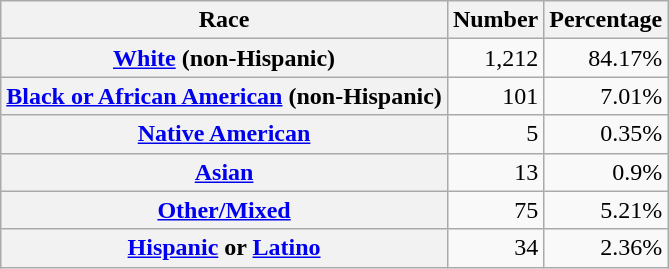<table class="wikitable" style="text-align:right">
<tr>
<th scope="col">Race</th>
<th scope="col">Number</th>
<th scope="col">Percentage</th>
</tr>
<tr>
<th scope="row"><a href='#'>White</a> (non-Hispanic)</th>
<td>1,212</td>
<td>84.17%</td>
</tr>
<tr>
<th scope="row"><a href='#'>Black or African American</a> (non-Hispanic)</th>
<td>101</td>
<td>7.01%</td>
</tr>
<tr>
<th scope="row"><a href='#'>Native American</a></th>
<td>5</td>
<td>0.35%</td>
</tr>
<tr>
<th scope="row"><a href='#'>Asian</a></th>
<td>13</td>
<td>0.9%</td>
</tr>
<tr>
<th scope="row"><a href='#'>Other/Mixed</a></th>
<td>75</td>
<td>5.21%</td>
</tr>
<tr>
<th scope="row"><a href='#'>Hispanic</a> or <a href='#'>Latino</a></th>
<td>34</td>
<td>2.36%</td>
</tr>
</table>
